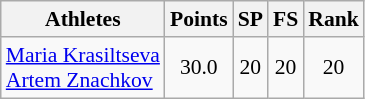<table class="wikitable" border="1" style="font-size:90%">
<tr>
<th>Athletes</th>
<th>Points</th>
<th>SP</th>
<th>FS</th>
<th>Rank</th>
</tr>
<tr align=center>
<td align=left><a href='#'>Maria Krasiltseva</a><br><a href='#'>Artem Znachkov</a></td>
<td>30.0</td>
<td>20</td>
<td>20</td>
<td>20</td>
</tr>
</table>
